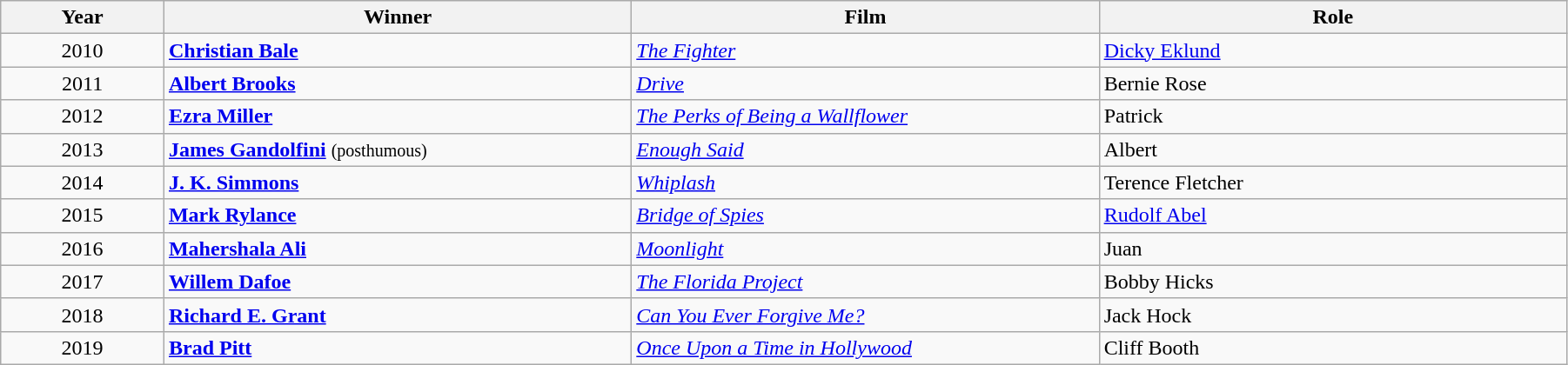<table class="wikitable" width="95%" cellpadding="5">
<tr>
<th width="100"><strong>Year</strong></th>
<th width="300"><strong>Winner</strong></th>
<th width="300"><strong>Film</strong></th>
<th width="300"><strong>Role</strong></th>
</tr>
<tr>
<td style="text-align:center;">2010</td>
<td><strong><a href='#'>Christian Bale</a></strong></td>
<td><em><a href='#'>The Fighter</a></em></td>
<td><a href='#'>Dicky Eklund</a></td>
</tr>
<tr>
<td style="text-align:center;">2011</td>
<td><strong><a href='#'>Albert Brooks</a></strong></td>
<td><em><a href='#'>Drive</a></em></td>
<td>Bernie Rose</td>
</tr>
<tr>
<td style="text-align:center;">2012</td>
<td><strong><a href='#'>Ezra Miller</a></strong></td>
<td><em><a href='#'>The Perks of Being a Wallflower</a></em></td>
<td>Patrick</td>
</tr>
<tr>
<td style="text-align:center;">2013</td>
<td><strong><a href='#'>James Gandolfini</a></strong> <small>(posthumous)</small></td>
<td><em><a href='#'>Enough Said</a></em></td>
<td>Albert</td>
</tr>
<tr>
<td style="text-align:center;">2014</td>
<td><strong><a href='#'>J. K. Simmons</a></strong></td>
<td><em><a href='#'>Whiplash</a></em></td>
<td>Terence Fletcher</td>
</tr>
<tr>
<td style="text-align:center;">2015</td>
<td><strong><a href='#'>Mark Rylance</a></strong></td>
<td><em><a href='#'>Bridge of Spies</a></em></td>
<td><a href='#'>Rudolf Abel</a></td>
</tr>
<tr>
<td style="text-align:center;">2016</td>
<td><strong><a href='#'>Mahershala Ali</a></strong></td>
<td><em><a href='#'>Moonlight</a></em></td>
<td>Juan</td>
</tr>
<tr>
<td style="text-align:center;">2017</td>
<td><strong><a href='#'>Willem Dafoe</a></strong></td>
<td><em><a href='#'>The Florida Project</a></em></td>
<td>Bobby Hicks</td>
</tr>
<tr>
<td style="text-align:center;">2018</td>
<td><strong><a href='#'>Richard E. Grant</a></strong></td>
<td><em><a href='#'>Can You Ever Forgive Me?</a></em></td>
<td>Jack Hock</td>
</tr>
<tr>
<td style="text-align:center;">2019</td>
<td><strong><a href='#'>Brad Pitt</a></strong></td>
<td><em><a href='#'>Once Upon a Time in Hollywood</a></em></td>
<td>Cliff Booth</td>
</tr>
</table>
